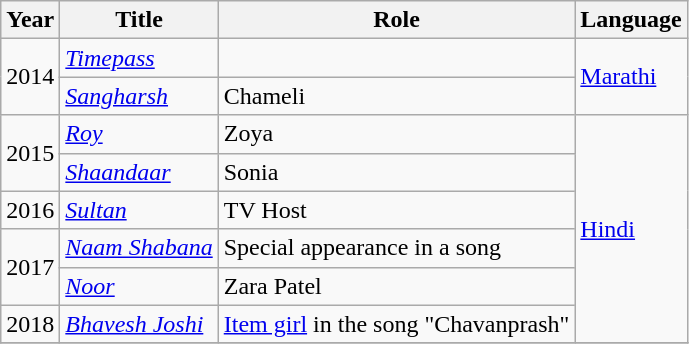<table class="wikitable sortable">
<tr>
<th>Year</th>
<th>Title</th>
<th>Role</th>
<th>Language</th>
</tr>
<tr>
<td rowspan="2">2014</td>
<td><em><a href='#'>Timepass</a></em></td>
<td></td>
<td rowspan="2"><a href='#'>Marathi</a></td>
</tr>
<tr>
<td><em><a href='#'>Sangharsh</a></em></td>
<td>Chameli</td>
</tr>
<tr>
<td rowspan="2">2015</td>
<td><em><a href='#'>Roy</a></em></td>
<td>Zoya</td>
<td rowspan="6"><a href='#'>Hindi</a></td>
</tr>
<tr>
<td><em><a href='#'>Shaandaar</a></em></td>
<td>Sonia</td>
</tr>
<tr>
<td>2016</td>
<td><em><a href='#'>Sultan</a></em></td>
<td>TV Host</td>
</tr>
<tr>
<td rowspan="2">2017</td>
<td><em><a href='#'>Naam Shabana</a></em></td>
<td>Special appearance in a song</td>
</tr>
<tr>
<td><em><a href='#'>Noor</a></em></td>
<td>Zara Patel</td>
</tr>
<tr>
<td rowspan="1">2018</td>
<td><em><a href='#'>Bhavesh Joshi</a></em></td>
<td><a href='#'>Item girl</a> in the song "Chavanprash"</td>
</tr>
<tr>
</tr>
</table>
